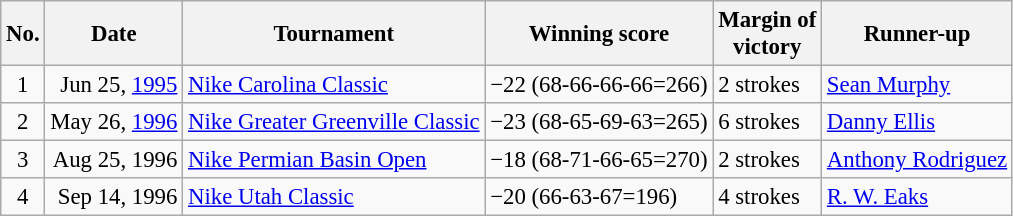<table class="wikitable" style="font-size:95%;">
<tr>
<th>No.</th>
<th>Date</th>
<th>Tournament</th>
<th>Winning score</th>
<th>Margin of<br>victory</th>
<th>Runner-up</th>
</tr>
<tr>
<td align=center>1</td>
<td align=right>Jun 25, <a href='#'>1995</a></td>
<td><a href='#'>Nike Carolina Classic</a></td>
<td>−22 (68-66-66-66=266)</td>
<td>2 strokes</td>
<td> <a href='#'>Sean Murphy</a></td>
</tr>
<tr>
<td align=center>2</td>
<td align=right>May 26, <a href='#'>1996</a></td>
<td><a href='#'>Nike Greater Greenville Classic</a></td>
<td>−23 (68-65-69-63=265)</td>
<td>6 strokes</td>
<td> <a href='#'>Danny Ellis</a></td>
</tr>
<tr>
<td align=center>3</td>
<td align=right>Aug 25, 1996</td>
<td><a href='#'>Nike Permian Basin Open</a></td>
<td>−18 (68-71-66-65=270)</td>
<td>2 strokes</td>
<td> <a href='#'>Anthony Rodriguez</a></td>
</tr>
<tr>
<td align=center>4</td>
<td align=right>Sep 14, 1996</td>
<td><a href='#'>Nike Utah Classic</a></td>
<td>−20 (66-63-67=196)</td>
<td>4 strokes</td>
<td> <a href='#'>R. W. Eaks</a></td>
</tr>
</table>
